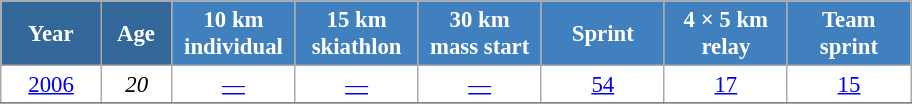<table class="wikitable" style="font-size:95%; text-align:center; border:grey solid 1px; border-collapse:collapse; background:#ffffff;">
<tr>
<th style="background-color:#369; color:white; width:60px;"> Year </th>
<th style="background-color:#369; color:white; width:40px;"> Age </th>
<th style="background-color:#4180be; color:white; width:75px;"> 10 km <br>individual</th>
<th style="background-color:#4180be; color:white; width:75px;"> 15 km <br> skiathlon </th>
<th style="background-color:#4180be; color:white; width:75px;"> 30 km <br>mass start</th>
<th style="background-color:#4180be; color:white; width:75px;"> Sprint </th>
<th style="background-color:#4180be; color:white; width:75px;"> 4 × 5 km <br> relay </th>
<th style="background-color:#4180be; color:white; width:75px;"> Team <br> sprint </th>
</tr>
<tr>
<td><a href='#'>2006</a></td>
<td><em>20</em></td>
<td><a href='#'>—</a></td>
<td><a href='#'>—</a></td>
<td><a href='#'>—</a></td>
<td><a href='#'>54</a></td>
<td><a href='#'>17</a></td>
<td><a href='#'>15</a></td>
</tr>
<tr>
</tr>
</table>
